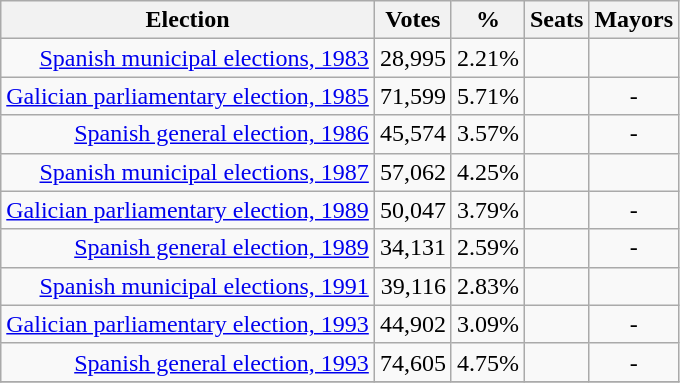<table class="wikitable sortable">
<tr>
<th bgcolor="#BFCFFF">Election</th>
<th bgcolor="#BFCFFF">Votes</th>
<th bgcolor="#BFCFFF">%</th>
<th bgcolor="#BFCFFF">Seats</th>
<th bgcolor="#BFCFFF">Mayors</th>
</tr>
<tr>
<td align="right"><a href='#'>Spanish municipal elections, 1983</a></td>
<td align="right">28,995</td>
<td align="right">2.21%</td>
<td align="center"></td>
<td align="center"></td>
</tr>
<tr>
<td align="right"><a href='#'>Galician parliamentary election, 1985</a></td>
<td align="right">71,599</td>
<td align="right">5.71%</td>
<td align="center"></td>
<td align="center">-</td>
</tr>
<tr>
<td align="right"><a href='#'>Spanish general election, 1986</a></td>
<td align="right">45,574</td>
<td align="right">3.57%</td>
<td align="center"></td>
<td align="center">-</td>
</tr>
<tr>
<td align="right"><a href='#'>Spanish municipal elections, 1987</a></td>
<td align="right">57,062</td>
<td align="right">4.25%</td>
<td align="center"></td>
<td align="center"></td>
</tr>
<tr>
<td align="right"><a href='#'>Galician parliamentary election, 1989</a></td>
<td align="right">50,047</td>
<td align="right">3.79%</td>
<td align="center"></td>
<td align="center">-</td>
</tr>
<tr>
<td align="right"><a href='#'>Spanish general election, 1989</a></td>
<td align="right">34,131</td>
<td align="right">2.59%</td>
<td align="center"></td>
<td align="center">-</td>
</tr>
<tr>
<td align="right"><a href='#'>Spanish municipal elections, 1991</a></td>
<td align="right">39,116</td>
<td align="right">2.83%</td>
<td align="center"></td>
<td align="center"></td>
</tr>
<tr>
<td align="right"><a href='#'>Galician parliamentary election, 1993</a></td>
<td align="right">44,902</td>
<td align="right">3.09%</td>
<td align="center"></td>
<td align="center">-</td>
</tr>
<tr>
<td align="right"><a href='#'>Spanish general election, 1993</a></td>
<td align="right">74,605</td>
<td align="right">4.75%</td>
<td align="center"></td>
<td align="center">-</td>
</tr>
<tr>
</tr>
</table>
